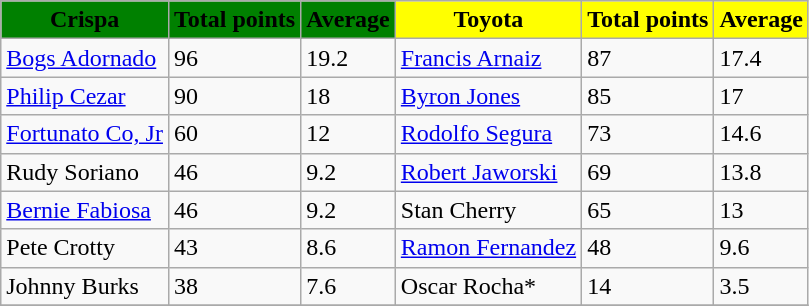<table class=wikitable sortable>
<tr align=center>
<td bgcolor=green><span><strong>Crispa</strong></span></td>
<td bgcolor=green><span><strong>Total points</strong></span></td>
<td bgcolor=green><span><strong>Average</strong></span></td>
<td bgcolor=yellow><span><strong>Toyota</strong></span></td>
<td bgcolor=yellow><span><strong>Total points</strong></span></td>
<td bgcolor=yellow><span><strong>Average</strong></span></td>
</tr>
<tr>
<td><a href='#'>Bogs Adornado</a></td>
<td>96</td>
<td>19.2</td>
<td><a href='#'>Francis Arnaiz</a></td>
<td>87</td>
<td>17.4</td>
</tr>
<tr>
<td><a href='#'>Philip Cezar</a></td>
<td>90</td>
<td>18</td>
<td><a href='#'>Byron Jones</a></td>
<td>85</td>
<td>17</td>
</tr>
<tr>
<td><a href='#'>Fortunato Co, Jr</a></td>
<td>60</td>
<td>12</td>
<td><a href='#'>Rodolfo Segura</a></td>
<td>73</td>
<td>14.6</td>
</tr>
<tr>
<td>Rudy Soriano</td>
<td>46</td>
<td>9.2</td>
<td><a href='#'>Robert Jaworski</a></td>
<td>69</td>
<td>13.8</td>
</tr>
<tr>
<td><a href='#'>Bernie Fabiosa</a></td>
<td>46</td>
<td>9.2</td>
<td>Stan Cherry</td>
<td>65</td>
<td>13</td>
</tr>
<tr>
<td>Pete Crotty</td>
<td>43</td>
<td>8.6</td>
<td><a href='#'>Ramon Fernandez</a></td>
<td>48</td>
<td>9.6</td>
</tr>
<tr>
<td>Johnny Burks</td>
<td>38</td>
<td>7.6</td>
<td>Oscar Rocha*</td>
<td>14</td>
<td>3.5</td>
</tr>
<tr>
</tr>
</table>
